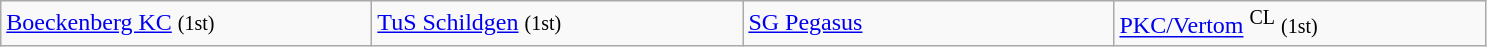<table class="wikitable">
<tr>
<td width=240px> <a href='#'>Boeckenberg KC</a> <small>(1st)</small></td>
<td width=240px> <a href='#'>TuS Schildgen</a> <small>(1st)</small></td>
<td width=240px> <a href='#'>SG Pegasus</a></td>
<td width=240px> <a href='#'>PKC/Vertom</a> <sup>CL</sup> <small>(1st)</small></td>
</tr>
</table>
